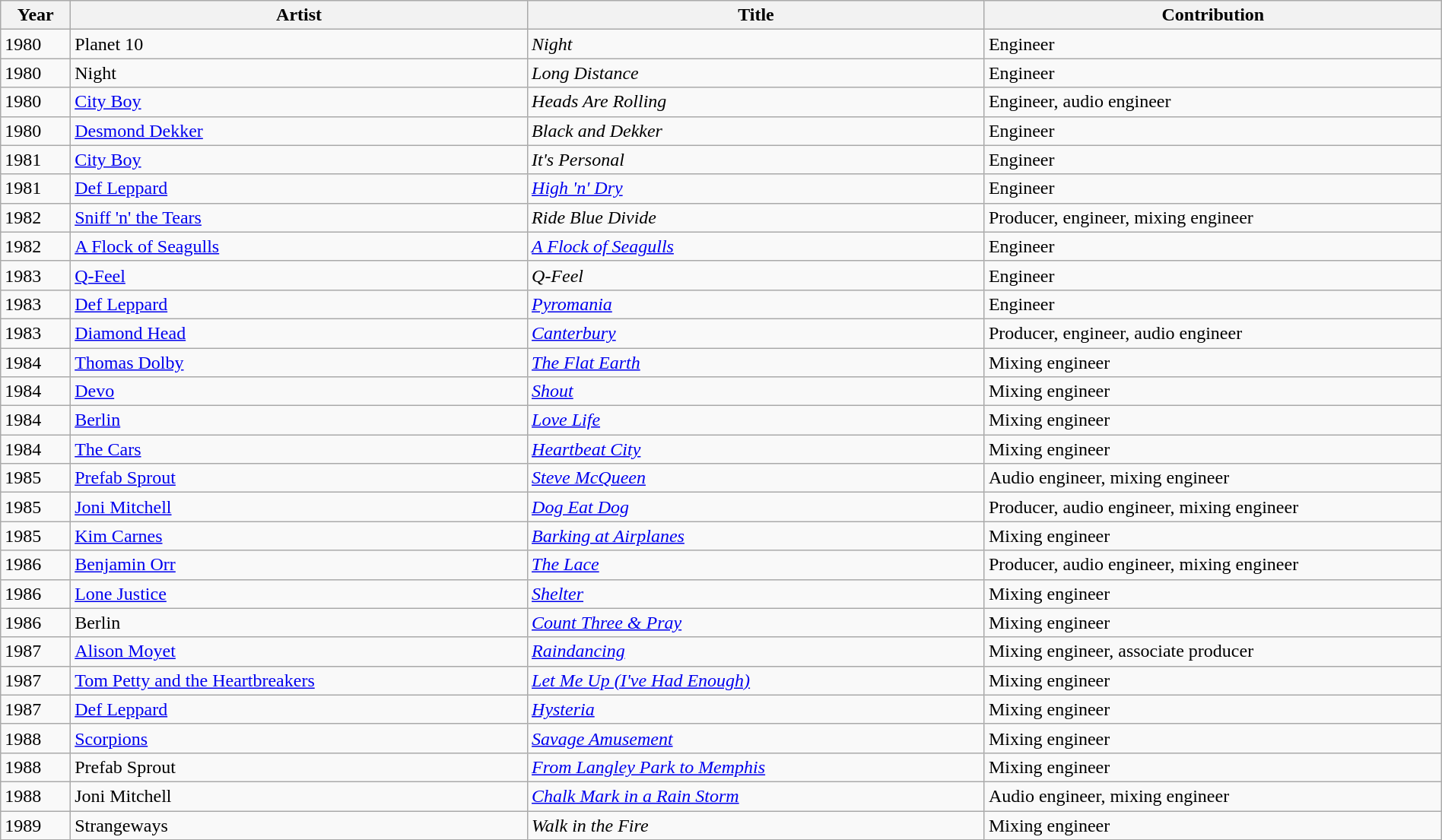<table class="wikitable sortable" style="width:100%;">
<tr>
<th style="width:30px;">Year</th>
<th style="width:250px;">Artist</th>
<th style="width:250px;">Title</th>
<th style="width:250px;">Contribution</th>
</tr>
<tr>
<td>1980</td>
<td>Planet 10</td>
<td><em>Night</em></td>
<td>Engineer</td>
</tr>
<tr>
<td>1980</td>
<td>Night</td>
<td><em>Long Distance</em></td>
<td>Engineer</td>
</tr>
<tr>
<td>1980</td>
<td><a href='#'>City Boy</a></td>
<td><em>Heads Are Rolling</em></td>
<td>Engineer, audio engineer</td>
</tr>
<tr>
<td>1980</td>
<td><a href='#'>Desmond Dekker</a></td>
<td><em>Black and Dekker</em></td>
<td>Engineer</td>
</tr>
<tr>
<td>1981</td>
<td><a href='#'>City Boy</a></td>
<td><em>It's Personal</em></td>
<td>Engineer</td>
</tr>
<tr>
<td>1981</td>
<td><a href='#'>Def Leppard</a></td>
<td><em><a href='#'>High 'n' Dry</a></em></td>
<td>Engineer</td>
</tr>
<tr>
<td>1982</td>
<td><a href='#'>Sniff 'n' the Tears</a></td>
<td><em>Ride Blue Divide</em></td>
<td>Producer, engineer, mixing engineer</td>
</tr>
<tr>
<td>1982</td>
<td><a href='#'>A Flock of Seagulls</a></td>
<td><em><a href='#'>A Flock of Seagulls</a></em></td>
<td>Engineer</td>
</tr>
<tr>
<td>1983</td>
<td><a href='#'>Q-Feel</a></td>
<td><em>Q-Feel</em></td>
<td>Engineer</td>
</tr>
<tr>
<td>1983</td>
<td><a href='#'>Def Leppard</a></td>
<td><em><a href='#'>Pyromania</a></em></td>
<td>Engineer</td>
</tr>
<tr>
<td>1983</td>
<td><a href='#'>Diamond Head</a></td>
<td><em><a href='#'>Canterbury</a></em></td>
<td>Producer, engineer, audio engineer</td>
</tr>
<tr>
<td>1984</td>
<td><a href='#'>Thomas Dolby</a></td>
<td><em><a href='#'>The Flat Earth</a></em></td>
<td>Mixing engineer</td>
</tr>
<tr>
<td>1984</td>
<td><a href='#'>Devo</a></td>
<td><em><a href='#'>Shout</a></em></td>
<td>Mixing engineer</td>
</tr>
<tr>
<td>1984</td>
<td><a href='#'>Berlin</a></td>
<td><em><a href='#'>Love Life</a></em></td>
<td>Mixing engineer</td>
</tr>
<tr>
<td>1984</td>
<td><a href='#'>The Cars</a></td>
<td><em><a href='#'>Heartbeat City</a></em></td>
<td>Mixing engineer</td>
</tr>
<tr>
<td>1985</td>
<td><a href='#'>Prefab Sprout</a></td>
<td><em><a href='#'>Steve McQueen</a></em></td>
<td>Audio engineer, mixing engineer</td>
</tr>
<tr>
<td>1985</td>
<td><a href='#'>Joni Mitchell</a></td>
<td><em><a href='#'>Dog Eat Dog</a></em></td>
<td>Producer, audio engineer, mixing engineer</td>
</tr>
<tr>
<td>1985</td>
<td><a href='#'>Kim Carnes</a></td>
<td><em><a href='#'>Barking at Airplanes</a></em></td>
<td>Mixing engineer</td>
</tr>
<tr>
<td>1986</td>
<td><a href='#'>Benjamin Orr</a></td>
<td><em><a href='#'>The Lace</a></em></td>
<td>Producer, audio engineer, mixing engineer</td>
</tr>
<tr>
<td>1986</td>
<td><a href='#'>Lone Justice</a></td>
<td><em><a href='#'>Shelter</a></em></td>
<td>Mixing engineer</td>
</tr>
<tr>
<td>1986</td>
<td>Berlin</td>
<td><em><a href='#'>Count Three & Pray</a></em></td>
<td>Mixing engineer</td>
</tr>
<tr>
<td>1987</td>
<td><a href='#'>Alison Moyet</a></td>
<td><em><a href='#'>Raindancing</a></em></td>
<td>Mixing engineer, associate producer</td>
</tr>
<tr>
<td>1987</td>
<td><a href='#'>Tom Petty and the Heartbreakers</a></td>
<td><em><a href='#'>Let Me Up (I've Had Enough)</a></em></td>
<td>Mixing engineer</td>
</tr>
<tr>
<td>1987</td>
<td><a href='#'>Def Leppard</a></td>
<td><em><a href='#'>Hysteria</a></em></td>
<td>Mixing engineer</td>
</tr>
<tr>
<td>1988</td>
<td><a href='#'>Scorpions</a></td>
<td><em><a href='#'>Savage Amusement</a></em></td>
<td>Mixing engineer</td>
</tr>
<tr>
<td>1988</td>
<td>Prefab Sprout</td>
<td><em><a href='#'>From Langley Park to Memphis</a></em></td>
<td>Mixing engineer</td>
</tr>
<tr>
<td>1988</td>
<td>Joni Mitchell</td>
<td><em><a href='#'>Chalk Mark in a Rain Storm</a></em></td>
<td>Audio engineer, mixing engineer</td>
</tr>
<tr>
<td>1989</td>
<td>Strangeways</td>
<td><em>Walk in the Fire</em></td>
<td>Mixing engineer</td>
</tr>
</table>
